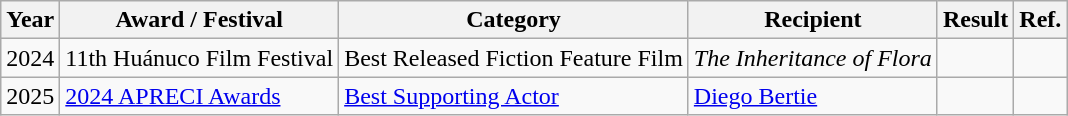<table class="wikitable">
<tr>
<th>Year</th>
<th>Award / Festival</th>
<th>Category</th>
<th>Recipient</th>
<th>Result</th>
<th>Ref.</th>
</tr>
<tr>
<td>2024</td>
<td>11th Huánuco Film Festival</td>
<td>Best Released Fiction Feature Film</td>
<td><em>The Inheritance of Flora</em></td>
<td></td>
<td></td>
</tr>
<tr>
<td>2025</td>
<td><a href='#'>2024 APRECI Awards</a></td>
<td><a href='#'>Best Supporting Actor</a></td>
<td><a href='#'>Diego Bertie</a></td>
<td></td>
<td></td>
</tr>
</table>
